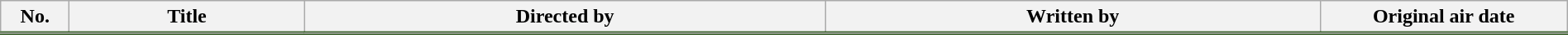<table class="plainrowheaders wikitable" style="width:100%; margin:auto; background:#FFF;">
<tr style="border-bottom: 3px solid #3E652F;">
<th style="width:3em;" >No.</th>
<th>Title</th>
<th>Directed by</th>
<th>Written by</th>
<th style="width:12em;">Original air date</th>
</tr>
<tr>
</tr>
</table>
